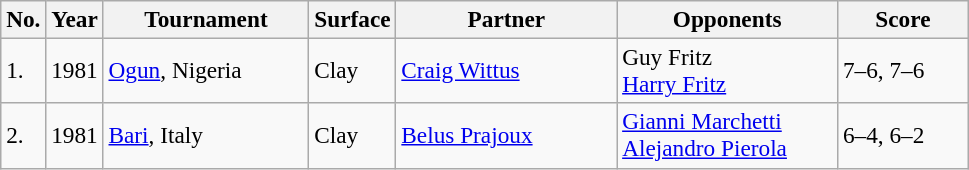<table class="sortable wikitable" style=font-size:97%>
<tr>
<th style="width:20px" class="unsortable">No.</th>
<th style="width:30px">Year</th>
<th style="width:130px">Tournament</th>
<th style="width:50px">Surface</th>
<th style="width:140px">Partner</th>
<th style="width:140px">Opponents</th>
<th style="width:80px" class="unsortable">Score</th>
</tr>
<tr>
<td>1.</td>
<td>1981</td>
<td><a href='#'>Ogun</a>, Nigeria</td>
<td>Clay</td>
<td> <a href='#'>Craig Wittus</a></td>
<td> Guy Fritz<br> <a href='#'>Harry Fritz</a></td>
<td>7–6, 7–6</td>
</tr>
<tr>
<td>2.</td>
<td>1981</td>
<td><a href='#'>Bari</a>, Italy</td>
<td>Clay</td>
<td> <a href='#'>Belus Prajoux</a></td>
<td> <a href='#'>Gianni Marchetti</a><br> <a href='#'>Alejandro Pierola</a></td>
<td>6–4, 6–2</td>
</tr>
</table>
